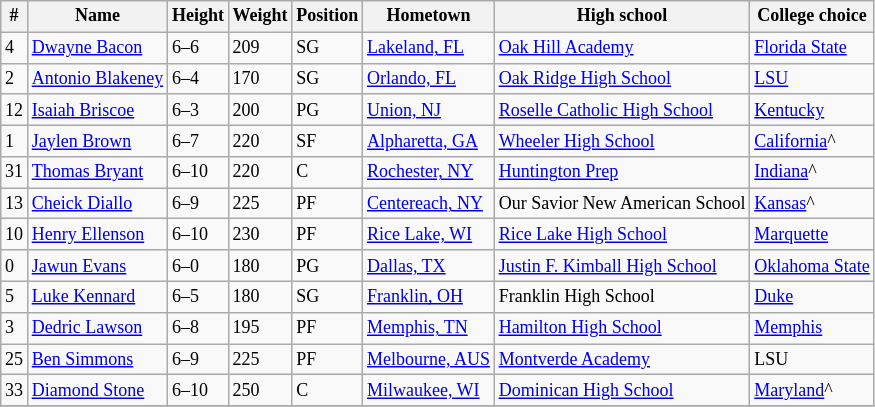<table class="wikitable sortable" style="font-size: 75%" style="width: 75%">
<tr>
<th>#</th>
<th>Name</th>
<th>Height</th>
<th>Weight</th>
<th>Position</th>
<th>Hometown</th>
<th>High school</th>
<th>College choice</th>
</tr>
<tr>
<td>4</td>
<td><a href='#'>Dwayne Bacon</a></td>
<td>6–6</td>
<td>209</td>
<td>SG</td>
<td><a href='#'>Lakeland, FL</a></td>
<td><a href='#'>Oak Hill Academy</a></td>
<td><a href='#'>Florida State</a></td>
</tr>
<tr>
<td>2</td>
<td><a href='#'>Antonio Blakeney</a></td>
<td>6–4</td>
<td>170</td>
<td>SG</td>
<td><a href='#'>Orlando, FL</a></td>
<td><a href='#'>Oak Ridge High School</a></td>
<td><a href='#'>LSU</a></td>
</tr>
<tr>
<td>12</td>
<td><a href='#'>Isaiah Briscoe</a></td>
<td>6–3</td>
<td>200</td>
<td>PG</td>
<td><a href='#'>Union, NJ</a></td>
<td><a href='#'>Roselle Catholic High School</a></td>
<td><a href='#'>Kentucky</a></td>
</tr>
<tr>
<td>1</td>
<td><a href='#'>Jaylen Brown</a></td>
<td>6–7</td>
<td>220</td>
<td>SF</td>
<td><a href='#'>Alpharetta, GA</a></td>
<td><a href='#'>Wheeler High School</a></td>
<td><a href='#'>California</a>^</td>
</tr>
<tr>
<td>31</td>
<td><a href='#'>Thomas Bryant</a></td>
<td>6–10</td>
<td>220</td>
<td>C</td>
<td><a href='#'>Rochester, NY</a></td>
<td><a href='#'>Huntington Prep</a></td>
<td><a href='#'>Indiana</a>^</td>
</tr>
<tr>
<td>13</td>
<td><a href='#'>Cheick Diallo</a></td>
<td>6–9</td>
<td>225</td>
<td>PF</td>
<td><a href='#'>Centereach, NY</a></td>
<td>Our Savior New American School</td>
<td><a href='#'>Kansas</a>^</td>
</tr>
<tr>
<td>10</td>
<td><a href='#'>Henry Ellenson</a></td>
<td>6–10</td>
<td>230</td>
<td>PF</td>
<td><a href='#'>Rice Lake, WI</a></td>
<td><a href='#'>Rice Lake High School</a></td>
<td><a href='#'>Marquette</a></td>
</tr>
<tr>
<td>0</td>
<td><a href='#'>Jawun Evans</a></td>
<td>6–0</td>
<td>180</td>
<td>PG</td>
<td><a href='#'>Dallas, TX</a></td>
<td><a href='#'>Justin F. Kimball High School</a></td>
<td><a href='#'>Oklahoma State</a></td>
</tr>
<tr>
<td>5</td>
<td><a href='#'>Luke Kennard</a></td>
<td>6–5</td>
<td>180</td>
<td>SG</td>
<td><a href='#'>Franklin, OH</a></td>
<td>Franklin High School</td>
<td><a href='#'>Duke</a></td>
</tr>
<tr>
<td>3</td>
<td><a href='#'>Dedric Lawson</a></td>
<td>6–8</td>
<td>195</td>
<td>PF</td>
<td><a href='#'>Memphis, TN</a></td>
<td><a href='#'>Hamilton High School</a></td>
<td><a href='#'>Memphis</a></td>
</tr>
<tr>
<td>25</td>
<td><a href='#'>Ben Simmons</a></td>
<td>6–9</td>
<td>225</td>
<td>PF</td>
<td><a href='#'>Melbourne, AUS</a></td>
<td><a href='#'>Montverde Academy</a></td>
<td>LSU</td>
</tr>
<tr>
<td>33</td>
<td><a href='#'>Diamond Stone</a></td>
<td>6–10</td>
<td>250</td>
<td>C</td>
<td><a href='#'>Milwaukee, WI</a></td>
<td><a href='#'>Dominican High School</a></td>
<td><a href='#'>Maryland</a>^</td>
</tr>
<tr>
</tr>
</table>
